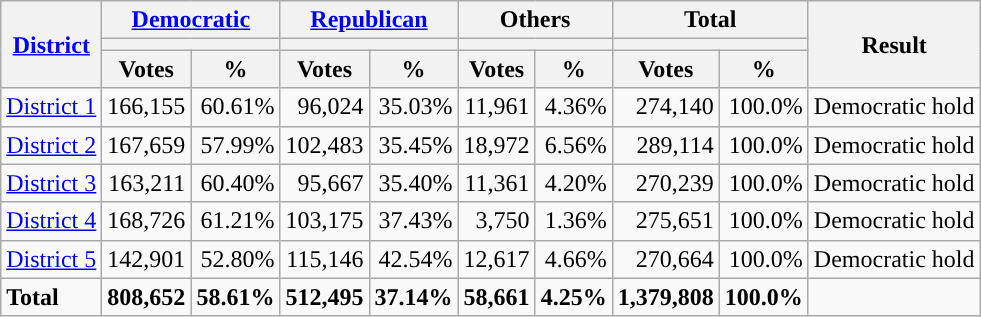<table class="wikitable plainrowheaders sortable" style="font-size:100%; text-align:right;">
<tr>
<th scope=col rowspan=3><a href='#'>District</a></th>
<th scope=col colspan=2><a href='#'>Democratic</a></th>
<th scope=col colspan=2><a href='#'>Republican</a></th>
<th scope=col colspan=2>Others</th>
<th scope=col colspan=2>Total</th>
<th scope=col rowspan=3>Result</th>
</tr>
<tr>
<th scope=col colspan=2 style="background:"></th>
<th scope=col colspan=2 style="background:"></th>
<th scope=col colspan=2></th>
<th scope=col colspan=2></th>
</tr>
<tr>
<th scope=col data-sort-type="number">Votes</th>
<th scope=col data-sort-type="number">%</th>
<th scope=col data-sort-type="number">Votes</th>
<th scope=col data-sort-type="number">%</th>
<th scope=col data-sort-type="number">Votes</th>
<th scope=col data-sort-type="number">%</th>
<th scope=col data-sort-type="number">Votes</th>
<th scope=col data-sort-type="number">%</th>
</tr>
<tr>
<td align=left><a href='#'>District 1</a></td>
<td>166,155</td>
<td>60.61%</td>
<td>96,024</td>
<td>35.03%</td>
<td>11,961</td>
<td>4.36%</td>
<td>274,140</td>
<td>100.0%</td>
<td align=left>Democratic hold</td>
</tr>
<tr>
<td align=left><a href='#'>District 2</a></td>
<td>167,659</td>
<td>57.99%</td>
<td>102,483</td>
<td>35.45%</td>
<td>18,972</td>
<td>6.56%</td>
<td>289,114</td>
<td>100.0%</td>
<td align=left>Democratic hold</td>
</tr>
<tr>
<td align=left><a href='#'>District 3</a></td>
<td>163,211</td>
<td>60.40%</td>
<td>95,667</td>
<td>35.40%</td>
<td>11,361</td>
<td>4.20%</td>
<td>270,239</td>
<td>100.0%</td>
<td align=left>Democratic hold</td>
</tr>
<tr>
<td align=left><a href='#'>District 4</a></td>
<td>168,726</td>
<td>61.21%</td>
<td>103,175</td>
<td>37.43%</td>
<td>3,750</td>
<td>1.36%</td>
<td>275,651</td>
<td>100.0%</td>
<td align=left>Democratic hold</td>
</tr>
<tr>
<td align=left><a href='#'>District 5</a></td>
<td>142,901</td>
<td>52.80%</td>
<td>115,146</td>
<td>42.54%</td>
<td>12,617</td>
<td>4.66%</td>
<td>270,664</td>
<td>100.0%</td>
<td align=left>Democratic hold</td>
</tr>
<tr class="sortbottom" style="font-weight:bold">
<td align=left>Total</td>
<td>808,652</td>
<td>58.61%</td>
<td>512,495</td>
<td>37.14%</td>
<td>58,661</td>
<td>4.25%</td>
<td>1,379,808</td>
<td>100.0%</td>
<td></td>
</tr>
</table>
